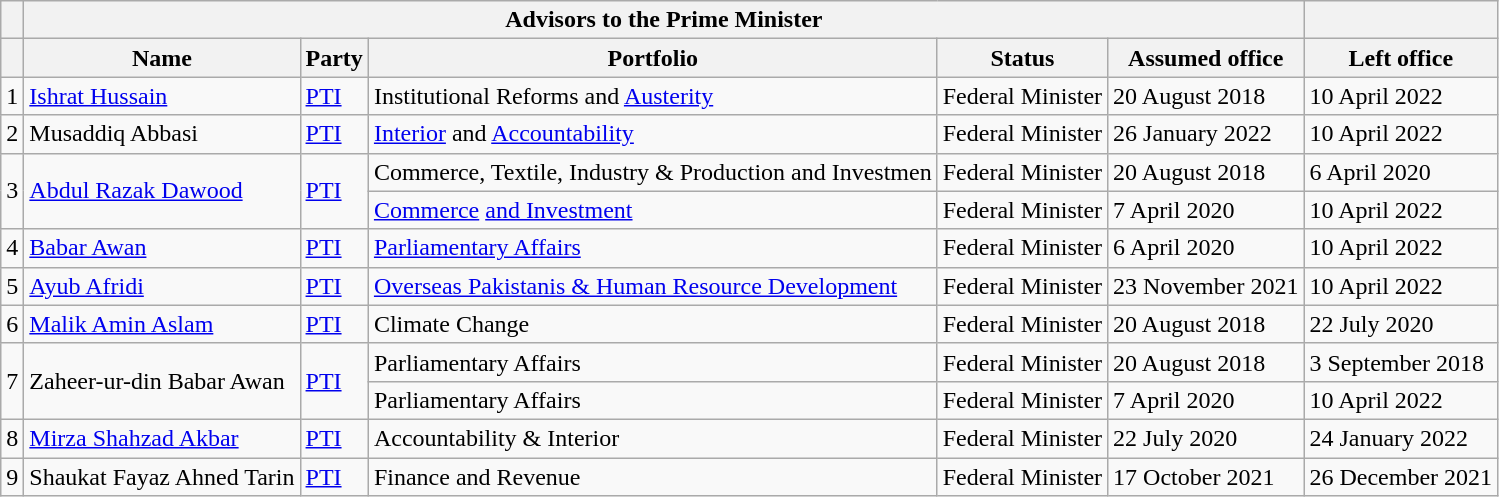<table class="wikitable sortable">
<tr>
<th></th>
<th colspan="5">Advisors to the Prime Minister</th>
<th></th>
</tr>
<tr>
<th></th>
<th>Name</th>
<th>Party</th>
<th>Portfolio</th>
<th>Status</th>
<th>Assumed office</th>
<th>Left office</th>
</tr>
<tr>
<td>1</td>
<td><a href='#'>Ishrat Hussain</a></td>
<td><a href='#'>PTI</a></td>
<td>Institutional Reforms and <a href='#'>Austerity</a></td>
<td>Federal Minister</td>
<td>20 August 2018</td>
<td>10 April 2022</td>
</tr>
<tr>
<td>2</td>
<td>Musaddiq Abbasi</td>
<td><a href='#'>PTI</a></td>
<td><a href='#'>Interior</a> and <a href='#'>Accountability</a></td>
<td>Federal Minister</td>
<td>26 January 2022</td>
<td>10 April 2022</td>
</tr>
<tr>
<td rowspan="2">3</td>
<td rowspan="2"><a href='#'>Abdul Razak Dawood</a></td>
<td rowspan="2"><a href='#'>PTI</a></td>
<td>Commerce, Textile, Industry & Production and Investmen</td>
<td>Federal Minister</td>
<td>20 August 2018</td>
<td>6 April 2020</td>
</tr>
<tr>
<td><a href='#'>Commerce</a> <a href='#'>and Investment</a></td>
<td>Federal Minister</td>
<td>7 April 2020</td>
<td>10 April 2022</td>
</tr>
<tr>
<td>4</td>
<td><a href='#'>Babar Awan</a></td>
<td><a href='#'>PTI</a></td>
<td><a href='#'>Parliamentary Affairs</a></td>
<td>Federal Minister</td>
<td>6 April 2020</td>
<td>10 April 2022</td>
</tr>
<tr>
<td>5</td>
<td><a href='#'>Ayub Afridi</a></td>
<td><a href='#'>PTI</a></td>
<td><a href='#'>Overseas Pakistanis & Human Resource Development</a></td>
<td>Federal Minister</td>
<td>23 November 2021</td>
<td>10 April 2022</td>
</tr>
<tr>
<td>6</td>
<td><a href='#'>Malik Amin Aslam</a></td>
<td><a href='#'>PTI</a></td>
<td>Climate Change</td>
<td>Federal Minister</td>
<td>20 August 2018</td>
<td>22 July 2020</td>
</tr>
<tr>
<td rowspan="2">7</td>
<td rowspan="2">Zaheer-ur-din Babar Awan</td>
<td rowspan="2"><a href='#'>PTI</a></td>
<td>Parliamentary Affairs</td>
<td>Federal Minister</td>
<td>20 August 2018</td>
<td>3 September 2018</td>
</tr>
<tr>
<td>Parliamentary Affairs</td>
<td>Federal Minister</td>
<td>7 April 2020</td>
<td>10 April 2022</td>
</tr>
<tr>
<td>8</td>
<td><a href='#'>Mirza Shahzad Akbar</a></td>
<td><a href='#'>PTI</a></td>
<td>Accountability & Interior</td>
<td>Federal Minister</td>
<td>22 July 2020</td>
<td>24 January 2022</td>
</tr>
<tr>
<td>9</td>
<td>Shaukat Fayaz Ahned Tarin</td>
<td><a href='#'>PTI</a></td>
<td>Finance and Revenue</td>
<td>Federal Minister</td>
<td>17 October 2021</td>
<td>26 December 2021</td>
</tr>
</table>
